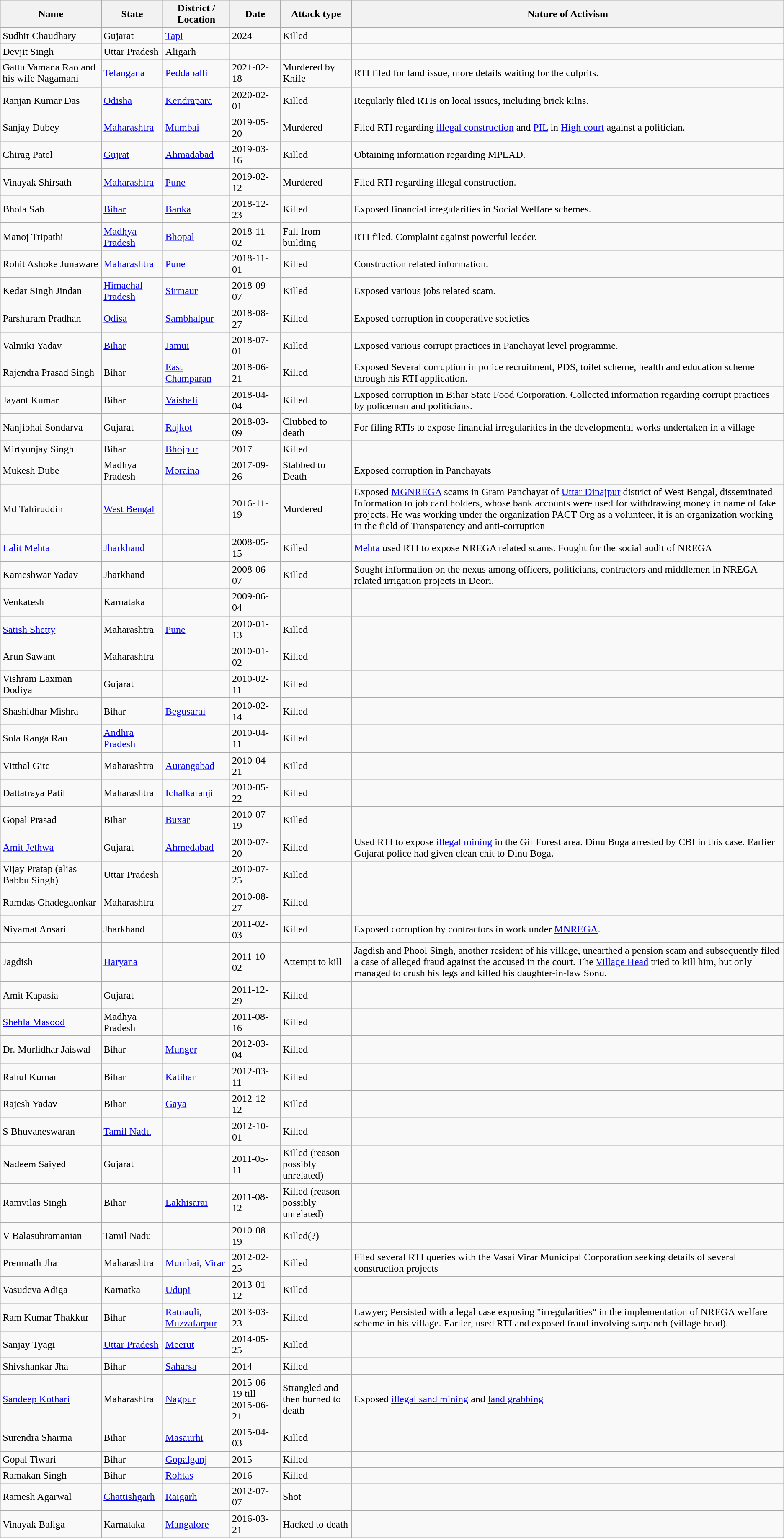<table class="wikitable sortable">
<tr>
<th>Name</th>
<th>State</th>
<th>District / Location</th>
<th>Date</th>
<th>Attack type</th>
<th class="unsortable">Nature of Activism</th>
</tr>
<tr>
<td>Sudhir Chaudhary</td>
<td>Gujarat</td>
<td><a href='#'>Tapi</a></td>
<td>2024</td>
<td>Killed</td>
<td></td>
</tr>
<tr>
<td>Devjit Singh</td>
<td>Uttar Pradesh</td>
<td>Aligarh</td>
<td></td>
<td></td>
<td></td>
</tr>
<tr>
<td>Gattu Vamana Rao and his wife Nagamani</td>
<td><a href='#'>Telangana</a></td>
<td><a href='#'>Peddapalli</a></td>
<td>2021-02-18</td>
<td>Murdered by Knife</td>
<td>RTI filed for land issue, more details waiting for the culprits.</td>
</tr>
<tr>
<td>Ranjan Kumar Das</td>
<td><a href='#'>Odisha</a></td>
<td><a href='#'>Kendrapara</a></td>
<td>2020-02-01</td>
<td>Killed</td>
<td>Regularly filed RTIs on local issues, including brick kilns.</td>
</tr>
<tr>
<td>Sanjay Dubey</td>
<td><a href='#'>Maharashtra</a></td>
<td><a href='#'>Mumbai</a></td>
<td>2019-05-20</td>
<td>Murdered</td>
<td>Filed RTI regarding <a href='#'>illegal construction</a> and <a href='#'>PIL</a> in <a href='#'>High court</a> against a politician.</td>
</tr>
<tr>
<td>Chirag Patel</td>
<td><a href='#'>Gujrat</a></td>
<td><a href='#'>Ahmadabad</a></td>
<td>2019-03-16</td>
<td>Killed</td>
<td>Obtaining information regarding MPLAD.</td>
</tr>
<tr>
<td>Vinayak Shirsath</td>
<td><a href='#'>Maharashtra</a></td>
<td><a href='#'>Pune</a></td>
<td>2019-02-12</td>
<td>Murdered</td>
<td>Filed RTI regarding illegal construction.</td>
</tr>
<tr>
<td>Bhola Sah</td>
<td><a href='#'>Bihar</a></td>
<td><a href='#'>Banka</a></td>
<td>2018-12-23</td>
<td>Killed</td>
<td>Exposed financial irregularities in Social Welfare schemes.</td>
</tr>
<tr>
<td>Manoj Tripathi</td>
<td><a href='#'>Madhya Pradesh</a></td>
<td><a href='#'>Bhopal</a></td>
<td>2018-11-02</td>
<td>Fall from building</td>
<td>RTI filed. Complaint against powerful leader.</td>
</tr>
<tr>
<td>Rohit Ashoke Junaware</td>
<td><a href='#'>Maharashtra</a></td>
<td><a href='#'>Pune</a></td>
<td>2018-11-01</td>
<td>Killed</td>
<td>Construction related information.</td>
</tr>
<tr>
<td>Kedar Singh Jindan</td>
<td><a href='#'>Himachal Pradesh</a></td>
<td><a href='#'>Sirmaur</a></td>
<td>2018-09-07</td>
<td>Killed</td>
<td>Exposed various jobs related scam.</td>
</tr>
<tr>
<td>Parshuram Pradhan</td>
<td><a href='#'>Odisa</a></td>
<td><a href='#'>Sambhalpur</a></td>
<td>2018-08-27</td>
<td>Killed</td>
<td>Exposed corruption in cooperative societies</td>
</tr>
<tr>
<td>Valmiki Yadav</td>
<td><a href='#'>Bihar</a></td>
<td><a href='#'>Jamui</a></td>
<td>2018-07-01</td>
<td>Killed</td>
<td>Exposed various corrupt practices in Panchayat level programme.</td>
</tr>
<tr>
<td>Rajendra Prasad Singh</td>
<td>Bihar</td>
<td><a href='#'>East Champaran</a></td>
<td>2018-06-21</td>
<td>Killed</td>
<td>Exposed Several corruption in police recruitment, PDS, toilet scheme, health and education scheme through his RTI application.</td>
</tr>
<tr>
<td>Jayant Kumar</td>
<td>Bihar</td>
<td><a href='#'>Vaishali</a></td>
<td>2018-04-04</td>
<td>Killed</td>
<td>Exposed corruption in Bihar State Food Corporation. Collected information regarding corrupt practices by policeman and politicians.</td>
</tr>
<tr>
<td>Nanjibhai Sondarva</td>
<td>Gujarat</td>
<td><a href='#'>Rajkot</a></td>
<td>2018-03-09</td>
<td>Clubbed to death</td>
<td>For filing RTIs to expose financial irregularities in the developmental works undertaken in a village</td>
</tr>
<tr>
<td>Mirtyunjay Singh</td>
<td>Bihar</td>
<td><a href='#'>Bhojpur</a></td>
<td>2017</td>
<td>Killed</td>
<td></td>
</tr>
<tr>
<td>Mukesh Dube</td>
<td>Madhya Pradesh</td>
<td><a href='#'>Moraina</a></td>
<td>2017-09-26</td>
<td>Stabbed to Death</td>
<td>Exposed corruption in Panchayats</td>
</tr>
<tr>
<td>Md Tahiruddin</td>
<td><a href='#'>West Bengal</a></td>
<td></td>
<td>2016-11-19</td>
<td>Murdered</td>
<td>Exposed <a href='#'>MGNREGA</a> scams in Gram Panchayat of <a href='#'>Uttar Dinajpur</a> district of West Bengal, disseminated Information to job card holders, whose bank accounts were used for withdrawing money in name of fake projects. He was working under the organization PACT Org as a volunteer, it is an organization working in the field of Transparency and anti-corruption</td>
</tr>
<tr>
<td><a href='#'>Lalit Mehta</a></td>
<td><a href='#'>Jharkhand</a></td>
<td></td>
<td>2008-05-15</td>
<td>Killed</td>
<td><a href='#'>Mehta</a> used RTI to expose NREGA related scams. Fought for the social audit of NREGA</td>
</tr>
<tr>
<td>Kameshwar Yadav</td>
<td>Jharkhand</td>
<td></td>
<td>2008-06-07</td>
<td>Killed</td>
<td>Sought information on the nexus among officers, politicians, contractors and middlemen in NREGA related irrigation projects in Deori.</td>
</tr>
<tr>
<td>Venkatesh</td>
<td>Karnataka</td>
<td></td>
<td>2009-06-04</td>
<td></td>
<td></td>
</tr>
<tr>
<td><a href='#'>Satish Shetty</a></td>
<td>Maharashtra</td>
<td><a href='#'>Pune</a></td>
<td>2010-01-13</td>
<td>Killed</td>
<td></td>
</tr>
<tr>
<td>Arun Sawant</td>
<td>Maharashtra</td>
<td></td>
<td>2010-01-02</td>
<td>Killed</td>
<td></td>
</tr>
<tr>
<td>Vishram Laxman Dodiya</td>
<td>Gujarat</td>
<td></td>
<td>2010-02-11</td>
<td>Killed</td>
<td></td>
</tr>
<tr>
<td>Shashidhar Mishra</td>
<td>Bihar</td>
<td><a href='#'>Begusarai</a></td>
<td>2010-02-14</td>
<td>Killed</td>
<td></td>
</tr>
<tr>
<td>Sola Ranga Rao</td>
<td><a href='#'>Andhra Pradesh</a></td>
<td></td>
<td>2010-04-11</td>
<td>Killed</td>
<td></td>
</tr>
<tr>
<td>Vitthal Gite</td>
<td>Maharashtra</td>
<td><a href='#'>Aurangabad</a></td>
<td>2010-04-21</td>
<td>Killed</td>
<td></td>
</tr>
<tr>
<td>Dattatraya Patil</td>
<td>Maharashtra</td>
<td><a href='#'>Ichalkaranji</a></td>
<td>2010-05-22</td>
<td>Killed</td>
<td></td>
</tr>
<tr>
<td>Gopal Prasad</td>
<td>Bihar</td>
<td><a href='#'>Buxar</a></td>
<td>2010-07-19</td>
<td>Killed</td>
<td></td>
</tr>
<tr>
<td><a href='#'>Amit Jethwa</a></td>
<td>Gujarat</td>
<td><a href='#'>Ahmedabad</a></td>
<td>2010-07-20</td>
<td>Killed</td>
<td>Used RTI to expose <a href='#'>illegal mining</a> in the Gir Forest area. Dinu Boga arrested by CBI in this case. Earlier Gujarat police had given clean chit to Dinu Boga.</td>
</tr>
<tr>
<td>Vijay Pratap (alias Babbu Singh)</td>
<td>Uttar Pradesh</td>
<td></td>
<td>2010-07-25</td>
<td>Killed</td>
<td></td>
</tr>
<tr>
<td>Ramdas Ghadegaonkar</td>
<td>Maharashtra</td>
<td></td>
<td>2010-08-27</td>
<td>Killed</td>
<td></td>
</tr>
<tr>
<td>Niyamat Ansari</td>
<td>Jharkhand</td>
<td></td>
<td>2011-02-03</td>
<td>Killed</td>
<td>Exposed corruption by contractors in work under <a href='#'>MNREGA</a>.</td>
</tr>
<tr>
<td>Jagdish</td>
<td><a href='#'>Haryana</a></td>
<td></td>
<td>2011-10-02</td>
<td>Attempt to kill</td>
<td>Jagdish and Phool Singh, another resident of his village, unearthed a pension scam and subsequently filed a case of alleged fraud against the accused in the court. The <a href='#'>Village Head</a> tried to kill him, but only managed to crush his legs and killed his daughter-in-law Sonu.</td>
</tr>
<tr>
<td>Amit Kapasia</td>
<td>Gujarat</td>
<td></td>
<td>2011-12-29</td>
<td>Killed</td>
<td></td>
</tr>
<tr>
<td><a href='#'>Shehla Masood</a></td>
<td>Madhya Pradesh</td>
<td></td>
<td>2011-08-16</td>
<td>Killed</td>
<td></td>
</tr>
<tr>
<td>Dr. Murlidhar Jaiswal</td>
<td>Bihar</td>
<td><a href='#'>Munger</a></td>
<td>2012-03-04</td>
<td>Killed</td>
<td></td>
</tr>
<tr>
<td>Rahul Kumar</td>
<td>Bihar</td>
<td><a href='#'>Katihar</a></td>
<td>2012-03-11</td>
<td>Killed</td>
<td></td>
</tr>
<tr>
<td>Rajesh Yadav</td>
<td>Bihar</td>
<td><a href='#'>Gaya</a></td>
<td>2012-12-12</td>
<td>Killed</td>
<td></td>
</tr>
<tr>
<td>S Bhuvaneswaran</td>
<td><a href='#'>Tamil Nadu</a></td>
<td></td>
<td>2012-10-01</td>
<td>Killed</td>
<td></td>
</tr>
<tr>
<td>Nadeem Saiyed</td>
<td>Gujarat</td>
<td></td>
<td>2011-05-11</td>
<td>Killed (reason possibly unrelated)</td>
<td></td>
</tr>
<tr>
<td>Ramvilas Singh</td>
<td>Bihar</td>
<td><a href='#'>Lakhisarai</a></td>
<td>2011-08-12</td>
<td>Killed (reason possibly unrelated)</td>
<td></td>
</tr>
<tr>
<td>V Balasubramanian</td>
<td>Tamil Nadu</td>
<td></td>
<td>2010-08-19</td>
<td>Killed(?)</td>
<td></td>
</tr>
<tr>
<td>Premnath Jha</td>
<td>Maharashtra</td>
<td><a href='#'>Mumbai</a>, <a href='#'>Virar</a></td>
<td>2012-02-25</td>
<td>Killed</td>
<td>Filed several RTI queries with the Vasai Virar Municipal Corporation seeking details of several construction projects</td>
</tr>
<tr>
<td>Vasudeva Adiga</td>
<td>Karnatka</td>
<td><a href='#'>Udupi</a></td>
<td>2013-01-12</td>
<td>Killed</td>
<td></td>
</tr>
<tr>
<td>Ram Kumar Thakkur</td>
<td>Bihar</td>
<td><a href='#'>Ratnauli</a>, <a href='#'>Muzzafarpur</a></td>
<td>2013-03-23</td>
<td>Killed</td>
<td>Lawyer; Persisted with a legal case exposing "irregularities" in the implementation of NREGA welfare scheme in his village. Earlier, used RTI and exposed fraud involving sarpanch (village head).</td>
</tr>
<tr>
<td>Sanjay Tyagi</td>
<td><a href='#'>Uttar Pradesh</a></td>
<td><a href='#'>Meerut</a></td>
<td>2014-05-25</td>
<td>Killed</td>
<td></td>
</tr>
<tr>
<td>Shivshankar Jha</td>
<td>Bihar</td>
<td><a href='#'>Saharsa</a></td>
<td>2014</td>
<td>Killed</td>
<td></td>
</tr>
<tr>
<td><a href='#'>Sandeep Kothari</a></td>
<td>Maharashtra</td>
<td><a href='#'>Nagpur</a></td>
<td>2015-06-19 till 2015-06-21</td>
<td>Strangled and then burned to death</td>
<td>Exposed <a href='#'>illegal sand mining</a> and <a href='#'>land grabbing</a></td>
</tr>
<tr>
<td>Surendra Sharma</td>
<td>Bihar</td>
<td><a href='#'>Masaurhi</a></td>
<td>2015-04-03</td>
<td>Killed</td>
<td></td>
</tr>
<tr>
<td>Gopal Tiwari</td>
<td>Bihar</td>
<td><a href='#'>Gopalganj</a></td>
<td>2015</td>
<td>Killed</td>
<td></td>
</tr>
<tr>
<td>Ramakan Singh</td>
<td>Bihar</td>
<td><a href='#'>Rohtas</a></td>
<td>2016</td>
<td>Killed</td>
<td></td>
</tr>
<tr>
<td>Ramesh Agarwal</td>
<td><a href='#'>Chattishgarh</a></td>
<td><a href='#'>Raigarh</a></td>
<td>2012-07-07</td>
<td>Shot</td>
<td></td>
</tr>
<tr>
<td>Vinayak Baliga</td>
<td>Karnataka</td>
<td><a href='#'>Mangalore</a></td>
<td>2016-03-21</td>
<td>Hacked to death</td>
<td></td>
</tr>
</table>
